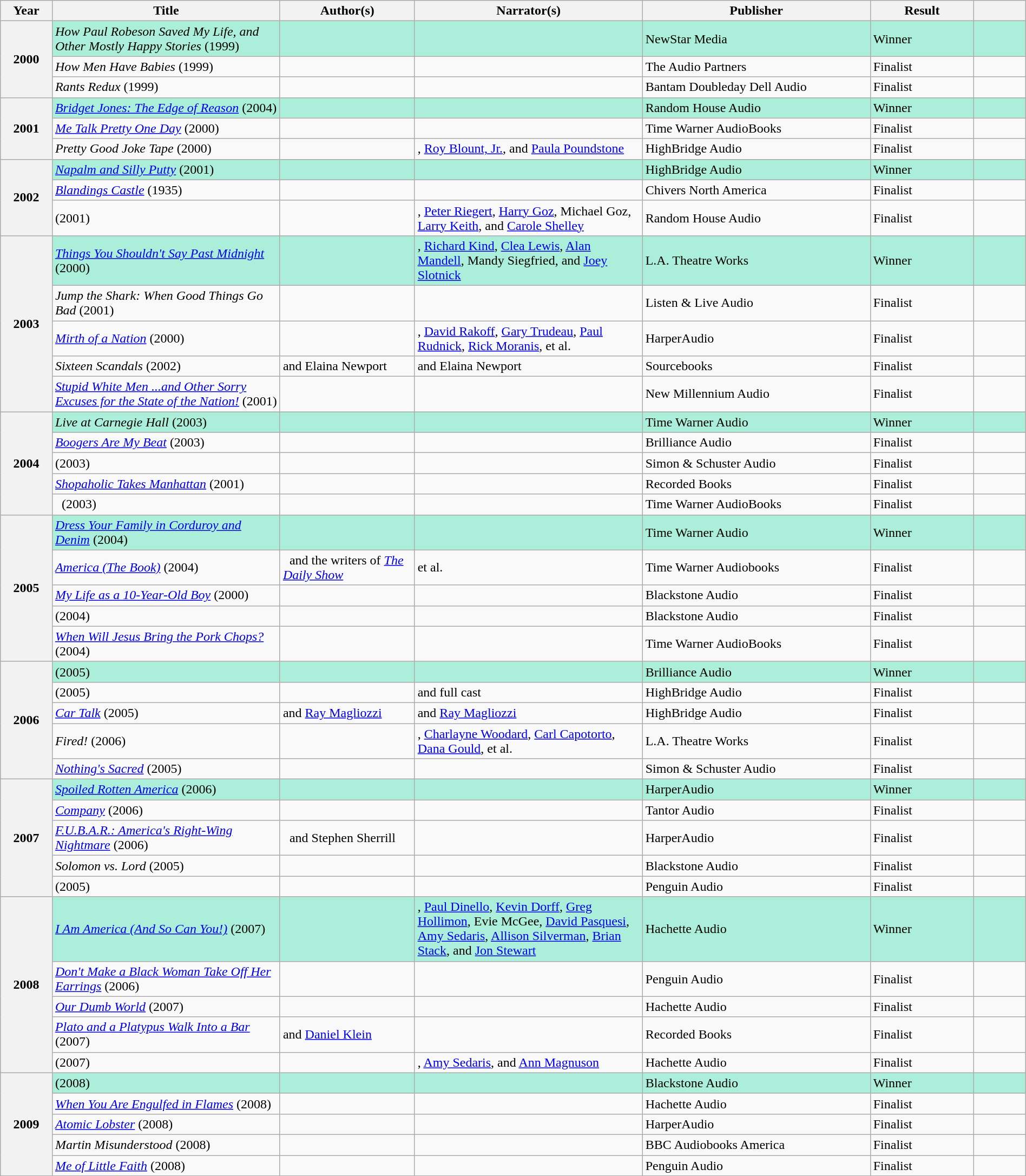<table class="wikitable sortable mw-collapsible" style="width:100%">
<tr>
<th scope="col" width="5%">Year</th>
<th scope="col" width="22%">Title</th>
<th scope="col" width="13%">Author(s)</th>
<th scope="col" width="22%">Narrator(s)</th>
<th scope="col" width="22%">Publisher</th>
<th scope="col" width="10%">Result</th>
<th scope="col" width="5%"></th>
</tr>
<tr style="background:#ABEED9">
<th rowspan="3">2000<br></th>
<td><em>How Paul Robeson Saved My Life, and Other Mostly Happy Stories</em> (1999)</td>
<td></td>
<td></td>
<td>NewStar Media</td>
<td>Winner</td>
<td></td>
</tr>
<tr>
<td><em>How Men Have Babies</em> (1999)</td>
<td></td>
<td></td>
<td>The Audio Partners</td>
<td>Finalist</td>
<td></td>
</tr>
<tr>
<td><em>Rants Redux</em> (1999)</td>
<td></td>
<td></td>
<td>Bantam Doubleday Dell Audio</td>
<td>Finalist</td>
<td></td>
</tr>
<tr style="background:#ABEED9">
<th rowspan="3">2001<br></th>
<td><em><a href='#'>Bridget Jones: The Edge of Reason</a></em> (2004)</td>
<td></td>
<td></td>
<td>Random House Audio</td>
<td>Winner</td>
<td></td>
</tr>
<tr>
<td><em><a href='#'>Me Talk Pretty One Day</a></em> (2000)</td>
<td></td>
<td></td>
<td>Time Warner AudioBooks</td>
<td>Finalist</td>
<td></td>
</tr>
<tr>
<td><em>Pretty Good Joke Tape</em> (2000)</td>
<td></td>
<td>, <a href='#'>Roy Blount, Jr.</a>, and <a href='#'>Paula Poundstone</a></td>
<td>HighBridge Audio</td>
<td>Finalist</td>
<td></td>
</tr>
<tr style="background:#ABEED9">
<th rowspan="3">2002<br></th>
<td><em><a href='#'>Napalm and Silly Putty</a></em> (2001)</td>
<td></td>
<td></td>
<td>HighBridge Audio</td>
<td>Winner</td>
<td></td>
</tr>
<tr>
<td><em><a href='#'>Blandings Castle</a></em> (1935)</td>
<td></td>
<td></td>
<td>Chivers North America</td>
<td>Finalist</td>
<td></td>
</tr>
<tr>
<td><em></em> (2001)</td>
<td></td>
<td>, <a href='#'>Peter Riegert</a>, <a href='#'>Harry Goz</a>, Michael Goz, <a href='#'>Larry Keith</a>, and <a href='#'>Carole Shelley</a></td>
<td>Random House Audio</td>
<td>Finalist</td>
<td></td>
</tr>
<tr style="background:#ABEED9">
<th rowspan="5">2003<br></th>
<td><em><a href='#'>Things You Shouldn't Say Past Midnight</a></em> (2000)</td>
<td></td>
<td>, <a href='#'>Richard Kind</a>, <a href='#'>Clea Lewis</a>, <a href='#'>Alan Mandell</a>, Mandy Siegfried, and <a href='#'>Joey Slotnick</a></td>
<td>L.A. Theatre Works</td>
<td>Winner</td>
<td><strong></strong></td>
</tr>
<tr>
<td><em>Jump the Shark: When Good Things Go Bad</em> (2001)</td>
<td></td>
<td></td>
<td>Listen & Live Audio</td>
<td>Finalist</td>
<td><strong></strong></td>
</tr>
<tr>
<td><em><a href='#'>Mirth of a Nation</a></em> (2000)</td>
<td></td>
<td>, <a href='#'>David Rakoff</a>, <a href='#'>Gary Trudeau</a>, <a href='#'>Paul Rudnick</a>, <a href='#'>Rick Moranis</a>, et al.</td>
<td>HarperAudio</td>
<td>Finalist</td>
<td><strong></strong></td>
</tr>
<tr>
<td><em>Sixteen Scandals</em> (2002)</td>
<td> and Elaina Newport</td>
<td> and Elaina Newport</td>
<td>Sourcebooks</td>
<td>Finalist</td>
<td><strong></strong></td>
</tr>
<tr>
<td><em><a href='#'>Stupid White Men ...and Other Sorry Excuses for the State of the Nation!</a></em> (2001)</td>
<td></td>
<td></td>
<td>New Millennium Audio</td>
<td>Finalist</td>
<td><strong></strong></td>
</tr>
<tr style="background:#ABEED9">
<th rowspan="5">2004<br></th>
<td><em>Live at Carnegie Hall</em> (2003)</td>
<td></td>
<td></td>
<td>Time Warner Audio</td>
<td>Winner</td>
<td><strong></strong></td>
</tr>
<tr>
<td><em><a href='#'>Boogers Are My Beat</a></em> (2003)</td>
<td></td>
<td></td>
<td>Brilliance Audio</td>
<td>Finalist</td>
<td><strong></strong></td>
</tr>
<tr>
<td><em></em> (2003)</td>
<td></td>
<td></td>
<td>Simon & Schuster Audio</td>
<td>Finalist</td>
<td><strong></strong></td>
</tr>
<tr>
<td><em><a href='#'>Shopaholic Takes Manhattan</a></em> (2001)</td>
<td></td>
<td></td>
<td>Recorded Books</td>
<td>Finalist</td>
<td><strong></strong></td>
</tr>
<tr>
<td><em></em>  (2003)</td>
<td></td>
<td></td>
<td>Time Warner AudioBooks</td>
<td>Finalist</td>
<td><strong></strong></td>
</tr>
<tr style="background:#ABEED9">
<th rowspan="5">2005<br></th>
<td><em><a href='#'>Dress Your Family in Corduroy and Denim</a></em> (2004)</td>
<td></td>
<td></td>
<td>Time Warner Audio</td>
<td>Winner</td>
<td><strong></strong></td>
</tr>
<tr>
<td><em><a href='#'>America (The Book)</a></em> (2004)</td>
<td>  and the writers of <em><a href='#'>The Daily Show</a></em></td>
<td> et al.</td>
<td>Time Warner Audiobooks</td>
<td>Finalist</td>
<td><strong></strong></td>
</tr>
<tr>
<td><em><a href='#'>My Life as a 10-Year-Old Boy</a></em> (2000)</td>
<td></td>
<td></td>
<td>Blackstone Audio</td>
<td>Finalist</td>
<td><strong></strong></td>
</tr>
<tr>
<td><em></em> (2004)</td>
<td></td>
<td></td>
<td>Blackstone Audio</td>
<td>Finalist</td>
<td><strong></strong></td>
</tr>
<tr>
<td><em><a href='#'>When Will Jesus Bring the Pork Chops?</a></em> (2004)</td>
<td></td>
<td></td>
<td>Time Warner AudioBooks</td>
<td>Finalist</td>
<td><strong></strong></td>
</tr>
<tr style="background:#ABEED9">
<th rowspan="5">2006<br></th>
<td><em></em> (2005)</td>
<td></td>
<td></td>
<td>Brilliance Audio</td>
<td>Winner</td>
<td></td>
</tr>
<tr>
<td><em></em> (2005)</td>
<td></td>
<td> and full cast</td>
<td>HighBridge Audio</td>
<td>Finalist</td>
<td></td>
</tr>
<tr>
<td><em><a href='#'>Car Talk</a></em> (2005)</td>
<td> and <a href='#'>Ray Magliozzi</a></td>
<td> and <a href='#'>Ray Magliozzi</a></td>
<td>HighBridge Audio</td>
<td>Finalist</td>
<td></td>
</tr>
<tr>
<td><em>Fired!</em> (2006)</td>
<td></td>
<td>, <a href='#'>Charlayne Woodard</a>, <a href='#'>Carl Capotorto</a>, <a href='#'>Dana Gould</a>, et al.</td>
<td>L.A. Theatre Works</td>
<td>Finalist</td>
<td></td>
</tr>
<tr>
<td><em><a href='#'>Nothing's Sacred</a></em> (2005)</td>
<td></td>
<td></td>
<td>Simon & Schuster Audio</td>
<td>Finalist</td>
<td></td>
</tr>
<tr style="background:#ABEED9">
<th rowspan="5">2007<br></th>
<td><em><a href='#'>Spoiled Rotten America</a></em> (2006)</td>
<td></td>
<td></td>
<td>HarperAudio</td>
<td>Winner</td>
<td></td>
</tr>
<tr>
<td><em><a href='#'>Company</a></em> (2006)</td>
<td></td>
<td></td>
<td>Tantor Audio</td>
<td>Finalist</td>
<td></td>
</tr>
<tr>
<td><em><a href='#'>F.U.B.A.R.: America's Right-Wing Nightmare</a></em> (2006)</td>
<td>  and Stephen Sherrill</td>
<td></td>
<td>HarperAudio</td>
<td>Finalist</td>
<td></td>
</tr>
<tr>
<td><em>Solomon vs. Lord</em> (2005)</td>
<td></td>
<td></td>
<td>Blackstone Audio</td>
<td>Finalist</td>
<td></td>
</tr>
<tr>
<td><em></em> (2005)</td>
<td></td>
<td></td>
<td>Penguin Audio</td>
<td>Finalist</td>
<td></td>
</tr>
<tr style="background:#ABEED9">
<th rowspan="5">2008<br></th>
<td><em><a href='#'>I Am America (And So Can You!)</a></em> (2007)</td>
<td></td>
<td>, <a href='#'>Paul Dinello</a>, <a href='#'>Kevin Dorff</a>, <a href='#'>Greg Hollimon</a>, Evie McGee, <a href='#'>David Pasquesi</a>, <a href='#'>Amy Sedaris</a>, <a href='#'>Allison Silverman</a>, <a href='#'>Brian Stack</a>, and <a href='#'>Jon Stewart</a></td>
<td>Hachette Audio</td>
<td>Winner</td>
<td></td>
</tr>
<tr>
<td><em><a href='#'>Don't Make a Black Woman Take Off Her Earrings</a></em> (2006)</td>
<td></td>
<td></td>
<td>Penguin Audio</td>
<td>Finalist</td>
<td></td>
</tr>
<tr>
<td><em><a href='#'>Our Dumb World</a></em> (2007)</td>
<td><em></em></td>
<td><em></em></td>
<td>Hachette Audio</td>
<td>Finalist</td>
<td></td>
</tr>
<tr>
<td><em><a href='#'>Plato and a Platypus Walk Into a Bar</a></em> (2007)</td>
<td> and <a href='#'>Daniel Klein</a></td>
<td></td>
<td>Recorded Books</td>
<td>Finalist</td>
<td></td>
</tr>
<tr>
<td><em></em> (2007)</td>
<td></td>
<td>, <a href='#'>Amy Sedaris</a>, and <a href='#'>Ann Magnuson</a></td>
<td>Hachette Audio</td>
<td>Finalist</td>
<td></td>
</tr>
<tr style="background:#ABEED9">
<th rowspan="5">2009<br></th>
<td><em></em> (2008)</td>
<td></td>
<td></td>
<td>Blackstone Audio</td>
<td>Winner</td>
<td></td>
</tr>
<tr>
<td><em><a href='#'>When You Are Engulfed in Flames</a></em> (2008)</td>
<td></td>
<td></td>
<td>Hachette Audio</td>
<td>Finalist</td>
<td></td>
</tr>
<tr>
<td><em><a href='#'>Atomic Lobster</a></em> (2008)</td>
<td></td>
<td></td>
<td>HarperAudio</td>
<td>Finalist</td>
<td></td>
</tr>
<tr>
<td><em>Martin Misunderstood</em> (2008)</td>
<td></td>
<td></td>
<td>BBC Audiobooks America</td>
<td>Finalist</td>
<td></td>
</tr>
<tr>
<td><em><a href='#'>Me of Little Faith</a></em> (2008)</td>
<td></td>
<td></td>
<td>Penguin Audio</td>
<td>Finalist</td>
<td></td>
</tr>
</table>
